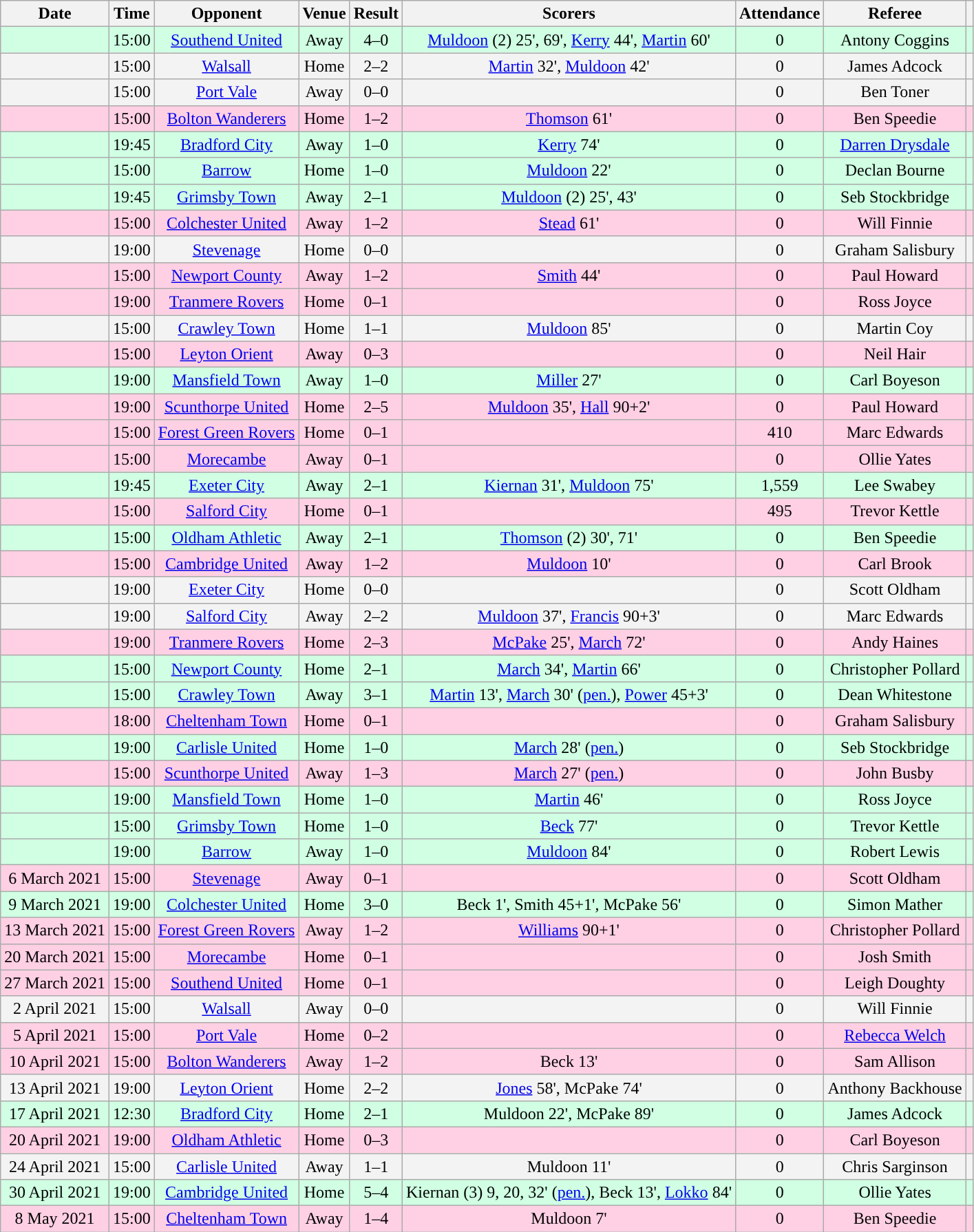<table class="wikitable sortable" style="text-align:center">
<tr>
<th>Date</th>
<th>Time</th>
<th>Opponent</th>
<th>Venue</th>
<th>Result</th>
<th class="unsortable">Scorers</th>
<th>Attendance</th>
<th class="unsortable">Referee</th>
<th class="unsortable"></th>
</tr>
<tr bgcolor="#d0ffe3">
<td></td>
<td>15:00</td>
<td><a href='#'>Southend United</a></td>
<td>Away</td>
<td>4–0</td>
<td><a href='#'>Muldoon</a> (2) 25', 69', <a href='#'>Kerry</a> 44', <a href='#'>Martin</a> 60'</td>
<td>0</td>
<td>Antony Coggins</td>
<td></td>
</tr>
<tr bgcolor="#f3f3f3">
<td></td>
<td>15:00</td>
<td><a href='#'>Walsall</a></td>
<td>Home</td>
<td>2–2</td>
<td><a href='#'>Martin</a> 32', <a href='#'>Muldoon</a> 42'</td>
<td>0</td>
<td>James Adcock</td>
<td></td>
</tr>
<tr bgcolor="#f3f3f3">
<td></td>
<td>15:00</td>
<td><a href='#'>Port Vale</a></td>
<td>Away</td>
<td>0–0</td>
<td></td>
<td>0</td>
<td>Ben Toner</td>
<td></td>
</tr>
<tr bgcolor="#ffd0e3">
<td></td>
<td>15:00</td>
<td><a href='#'>Bolton Wanderers</a></td>
<td>Home</td>
<td>1–2</td>
<td><a href='#'>Thomson</a> 61'</td>
<td>0</td>
<td>Ben Speedie</td>
<td></td>
</tr>
<tr bgcolor="#d0ffe3">
<td></td>
<td>19:45</td>
<td><a href='#'>Bradford City</a></td>
<td>Away</td>
<td>1–0</td>
<td><a href='#'>Kerry</a> 74'</td>
<td>0</td>
<td><a href='#'>Darren Drysdale</a></td>
<td></td>
</tr>
<tr bgcolor="#d0ffe3">
<td></td>
<td>15:00</td>
<td><a href='#'>Barrow</a></td>
<td>Home</td>
<td>1–0</td>
<td><a href='#'>Muldoon</a> 22'</td>
<td>0</td>
<td>Declan Bourne</td>
<td></td>
</tr>
<tr bgcolor="#d0ffe3">
<td></td>
<td>19:45</td>
<td><a href='#'>Grimsby Town</a></td>
<td>Away</td>
<td>2–1</td>
<td><a href='#'>Muldoon</a> (2) 25', 43'</td>
<td>0</td>
<td>Seb Stockbridge</td>
<td></td>
</tr>
<tr bgcolor="#ffd0e3">
<td></td>
<td>15:00</td>
<td><a href='#'>Colchester United</a></td>
<td>Away</td>
<td>1–2</td>
<td><a href='#'>Stead</a> 61'</td>
<td>0</td>
<td>Will Finnie</td>
<td></td>
</tr>
<tr bgcolor="#f3f3f3">
<td></td>
<td>19:00</td>
<td><a href='#'>Stevenage</a></td>
<td>Home</td>
<td>0–0</td>
<td></td>
<td>0</td>
<td>Graham Salisbury</td>
<td></td>
</tr>
<tr bgcolor="#ffd0e3">
<td></td>
<td>15:00</td>
<td><a href='#'>Newport County</a></td>
<td>Away</td>
<td>1–2</td>
<td><a href='#'>Smith</a> 44'</td>
<td>0</td>
<td>Paul Howard</td>
<td></td>
</tr>
<tr bgcolor="#ffd0e3">
<td></td>
<td>19:00</td>
<td><a href='#'>Tranmere Rovers</a></td>
<td>Home</td>
<td>0–1</td>
<td></td>
<td>0</td>
<td>Ross Joyce</td>
<td></td>
</tr>
<tr bgcolor="#f3f3f3">
<td></td>
<td>15:00</td>
<td><a href='#'>Crawley Town</a></td>
<td>Home</td>
<td>1–1</td>
<td><a href='#'>Muldoon</a> 85'</td>
<td>0</td>
<td>Martin Coy</td>
<td></td>
</tr>
<tr bgcolor="#ffd0e3">
<td></td>
<td>15:00</td>
<td><a href='#'>Leyton Orient</a></td>
<td>Away</td>
<td>0–3</td>
<td></td>
<td>0</td>
<td>Neil Hair</td>
<td></td>
</tr>
<tr bgcolor="#d0ffe3">
<td></td>
<td>19:00</td>
<td><a href='#'>Mansfield Town</a></td>
<td>Away</td>
<td>1–0</td>
<td><a href='#'>Miller</a> 27'</td>
<td>0</td>
<td>Carl Boyeson</td>
<td></td>
</tr>
<tr bgcolor="#ffd0e3">
<td></td>
<td>19:00</td>
<td><a href='#'>Scunthorpe United</a></td>
<td>Home</td>
<td>2–5</td>
<td><a href='#'>Muldoon</a> 35', <a href='#'>Hall</a> 90+2'</td>
<td>0</td>
<td>Paul Howard</td>
<td></td>
</tr>
<tr bgcolor="#ffd0e3">
<td></td>
<td>15:00</td>
<td><a href='#'>Forest Green Rovers</a></td>
<td>Home</td>
<td>0–1</td>
<td></td>
<td>410</td>
<td>Marc Edwards</td>
<td></td>
</tr>
<tr bgcolor="#ffd0e3">
<td></td>
<td>15:00</td>
<td><a href='#'>Morecambe</a></td>
<td>Away</td>
<td>0–1</td>
<td></td>
<td>0</td>
<td>Ollie Yates</td>
<td></td>
</tr>
<tr bgcolor="#d0ffe3">
<td></td>
<td>19:45</td>
<td><a href='#'>Exeter City</a></td>
<td>Away</td>
<td>2–1</td>
<td><a href='#'>Kiernan</a> 31', <a href='#'>Muldoon</a> 75'</td>
<td>1,559</td>
<td>Lee Swabey</td>
<td></td>
</tr>
<tr bgcolor="#ffd0e3">
<td></td>
<td>15:00</td>
<td><a href='#'>Salford City</a></td>
<td>Home</td>
<td>0–1</td>
<td></td>
<td>495</td>
<td>Trevor Kettle</td>
<td></td>
</tr>
<tr bgcolor="#d0ffe3">
<td></td>
<td>15:00</td>
<td><a href='#'>Oldham Athletic</a></td>
<td>Away</td>
<td>2–1</td>
<td><a href='#'>Thomson</a> (2) 30', 71'</td>
<td>0</td>
<td>Ben Speedie</td>
<td></td>
</tr>
<tr bgcolor="#ffd0e3">
<td></td>
<td>15:00</td>
<td><a href='#'>Cambridge United</a></td>
<td>Away</td>
<td>1–2</td>
<td><a href='#'>Muldoon</a> 10'</td>
<td>0</td>
<td>Carl Brook</td>
<td></td>
</tr>
<tr bgcolor="#f3f3f3">
<td></td>
<td>19:00</td>
<td><a href='#'>Exeter City</a></td>
<td>Home</td>
<td>0–0</td>
<td></td>
<td>0</td>
<td>Scott Oldham</td>
<td></td>
</tr>
<tr bgcolor="#f3f3f3">
<td></td>
<td>19:00</td>
<td><a href='#'>Salford City</a></td>
<td>Away</td>
<td>2–2</td>
<td><a href='#'>Muldoon</a> 37', <a href='#'>Francis</a> 90+3'</td>
<td>0</td>
<td>Marc Edwards</td>
<td></td>
</tr>
<tr bgcolor="#ffd0e3">
<td></td>
<td>19:00</td>
<td><a href='#'>Tranmere Rovers</a></td>
<td>Home</td>
<td>2–3</td>
<td><a href='#'>McPake</a> 25', <a href='#'>March</a> 72'</td>
<td>0</td>
<td>Andy Haines</td>
<td></td>
</tr>
<tr bgcolor="#d0ffe3">
<td></td>
<td>15:00</td>
<td><a href='#'>Newport County</a></td>
<td>Home</td>
<td>2–1</td>
<td><a href='#'>March</a> 34', <a href='#'>Martin</a> 66'</td>
<td>0</td>
<td>Christopher Pollard</td>
<td></td>
</tr>
<tr bgcolor="#d0ffe3">
<td></td>
<td>15:00</td>
<td><a href='#'>Crawley Town</a></td>
<td>Away</td>
<td>3–1</td>
<td><a href='#'>Martin</a> 13', <a href='#'>March</a> 30' (<a href='#'>pen.</a>), <a href='#'>Power</a> 45+3'</td>
<td>0</td>
<td>Dean Whitestone</td>
<td></td>
</tr>
<tr bgcolor="#ffd0e3">
<td></td>
<td>18:00</td>
<td><a href='#'>Cheltenham Town</a></td>
<td>Home</td>
<td>0–1</td>
<td></td>
<td>0</td>
<td>Graham Salisbury</td>
<td></td>
</tr>
<tr bgcolor="#d0ffe3">
<td></td>
<td>19:00</td>
<td><a href='#'>Carlisle United</a></td>
<td>Home</td>
<td>1–0</td>
<td><a href='#'>March</a> 28' (<a href='#'>pen.</a>)</td>
<td>0</td>
<td>Seb Stockbridge</td>
<td></td>
</tr>
<tr bgcolor="#ffd0e3">
<td></td>
<td>15:00</td>
<td><a href='#'>Scunthorpe United</a></td>
<td>Away</td>
<td>1–3</td>
<td><a href='#'>March</a> 27' (<a href='#'>pen.</a>)</td>
<td>0</td>
<td>John Busby</td>
<td></td>
</tr>
<tr bgcolor="#d0ffe3">
<td></td>
<td>19:00</td>
<td><a href='#'>Mansfield Town</a></td>
<td>Home</td>
<td>1–0</td>
<td><a href='#'>Martin</a> 46'</td>
<td>0</td>
<td>Ross Joyce</td>
<td></td>
</tr>
<tr bgcolor="#d0ffe3">
<td></td>
<td>15:00</td>
<td><a href='#'>Grimsby Town</a></td>
<td>Home</td>
<td>1–0</td>
<td><a href='#'>Beck</a> 77'</td>
<td>0</td>
<td>Trevor Kettle</td>
<td></td>
</tr>
<tr bgcolor="#d0ffe3">
<td></td>
<td>19:00</td>
<td><a href='#'>Barrow</a></td>
<td>Away</td>
<td>1–0</td>
<td><a href='#'>Muldoon</a> 84'</td>
<td>0</td>
<td>Robert Lewis</td>
<td></td>
</tr>
<tr bgcolor="#ffd0e3">
<td>6 March 2021</td>
<td>15:00</td>
<td><a href='#'>Stevenage</a></td>
<td>Away</td>
<td>0–1</td>
<td></td>
<td>0</td>
<td>Scott Oldham</td>
<td></td>
</tr>
<tr bgcolor="#d0ffe3">
<td>9 March 2021</td>
<td>19:00</td>
<td><a href='#'>Colchester United</a></td>
<td>Home</td>
<td>3–0</td>
<td>Beck 1', Smith 45+1', McPake 56'</td>
<td>0</td>
<td>Simon Mather</td>
<td></td>
</tr>
<tr bgcolor="#ffd0e3">
<td>13 March 2021</td>
<td>15:00</td>
<td><a href='#'>Forest Green Rovers</a></td>
<td>Away</td>
<td>1–2</td>
<td><a href='#'>Williams</a> 90+1'</td>
<td>0</td>
<td>Christopher Pollard</td>
<td></td>
</tr>
<tr bgcolor="#ffd0e3">
<td>20 March 2021</td>
<td>15:00</td>
<td><a href='#'>Morecambe</a></td>
<td>Home</td>
<td>0–1</td>
<td></td>
<td>0</td>
<td>Josh Smith</td>
<td></td>
</tr>
<tr bgcolor="#ffd0e3">
<td>27 March 2021</td>
<td>15:00</td>
<td><a href='#'>Southend United</a></td>
<td>Home</td>
<td>0–1</td>
<td></td>
<td>0</td>
<td>Leigh Doughty</td>
<td></td>
</tr>
<tr bgcolor="#f3f3f3">
<td>2 April 2021</td>
<td>15:00</td>
<td><a href='#'>Walsall</a></td>
<td>Away</td>
<td>0–0</td>
<td></td>
<td>0</td>
<td>Will Finnie</td>
<td></td>
</tr>
<tr bgcolor="#ffd0e3">
<td>5 April 2021</td>
<td>15:00</td>
<td><a href='#'>Port Vale</a></td>
<td>Home</td>
<td>0–2</td>
<td></td>
<td>0</td>
<td><a href='#'>Rebecca Welch</a></td>
<td></td>
</tr>
<tr bgcolor="#ffd0e3">
<td>10 April 2021</td>
<td>15:00</td>
<td><a href='#'>Bolton Wanderers</a></td>
<td>Away</td>
<td>1–2</td>
<td>Beck 13'</td>
<td>0</td>
<td>Sam Allison</td>
<td></td>
</tr>
<tr bgcolor="#f3f3f3">
<td>13 April 2021</td>
<td>19:00</td>
<td><a href='#'>Leyton Orient</a></td>
<td>Home</td>
<td>2–2</td>
<td><a href='#'>Jones</a> 58', McPake 74'</td>
<td>0</td>
<td>Anthony Backhouse</td>
<td></td>
</tr>
<tr bgcolor="#d0ffe3">
<td>17 April 2021</td>
<td>12:30</td>
<td><a href='#'>Bradford City</a></td>
<td>Home</td>
<td>2–1</td>
<td>Muldoon 22', McPake 89'</td>
<td>0</td>
<td>James Adcock</td>
<td></td>
</tr>
<tr bgcolor="#ffd0e3">
<td>20 April 2021</td>
<td>19:00</td>
<td><a href='#'>Oldham Athletic</a></td>
<td>Home</td>
<td>0–3</td>
<td></td>
<td>0</td>
<td>Carl Boyeson</td>
<td></td>
</tr>
<tr bgcolor="#f3f3f3">
<td>24 April 2021</td>
<td>15:00</td>
<td><a href='#'>Carlisle United</a></td>
<td>Away</td>
<td>1–1</td>
<td>Muldoon 11'</td>
<td>0</td>
<td>Chris Sarginson</td>
<td></td>
</tr>
<tr bgcolor="#d0ffe3">
<td>30 April 2021</td>
<td>19:00</td>
<td><a href='#'>Cambridge United</a></td>
<td>Home</td>
<td>5–4</td>
<td>Kiernan (3) 9, 20, 32' (<a href='#'>pen.</a>), Beck 13', <a href='#'>Lokko</a> 84'</td>
<td>0</td>
<td>Ollie Yates</td>
<td></td>
</tr>
<tr bgcolor="#ffd0e3">
<td>8 May 2021</td>
<td>15:00</td>
<td><a href='#'>Cheltenham Town</a></td>
<td>Away</td>
<td>1–4</td>
<td>Muldoon 7'</td>
<td>0</td>
<td>Ben Speedie</td>
<td></td>
</tr>
</table>
